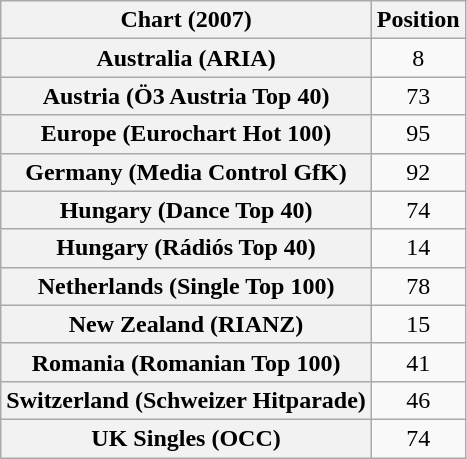<table class="wikitable plainrowheaders sortable" style="text-align:center">
<tr>
<th scope="col">Chart (2007)</th>
<th scope="col">Position</th>
</tr>
<tr>
<th scope="row">Australia (ARIA)</th>
<td>8</td>
</tr>
<tr>
<th scope="row">Austria (Ö3 Austria Top 40)</th>
<td>73</td>
</tr>
<tr>
<th scope="row">Europe (Eurochart Hot 100)</th>
<td>95</td>
</tr>
<tr>
<th scope="row">Germany (Media Control GfK)</th>
<td>92</td>
</tr>
<tr>
<th scope="row">Hungary (Dance Top 40)</th>
<td>74</td>
</tr>
<tr>
<th scope="row">Hungary (Rádiós Top 40)</th>
<td>14</td>
</tr>
<tr>
<th scope="row">Netherlands (Single Top 100)</th>
<td>78</td>
</tr>
<tr>
<th scope="row">New Zealand (RIANZ)</th>
<td>15</td>
</tr>
<tr>
<th scope="row">Romania (Romanian Top 100)</th>
<td>41</td>
</tr>
<tr>
<th scope="row">Switzerland (Schweizer Hitparade)</th>
<td>46</td>
</tr>
<tr>
<th scope="row">UK Singles (OCC)</th>
<td>74</td>
</tr>
</table>
